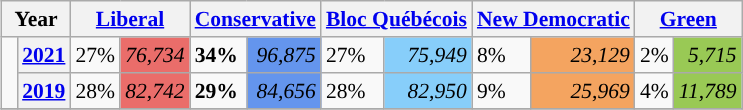<table class="wikitable" style="float:right; width:400; font-size:90%; margin-left:1em;">
<tr>
<th colspan="2" scope="col">Year</th>
<th colspan="2" scope="col"><a href='#'>Liberal</a></th>
<th colspan="2" scope="col"><a href='#'>Conservative</a></th>
<th colspan="2" scope="col"><a href='#'>Bloc Québécois</a></th>
<th colspan="2" scope="col"><a href='#'>New Democratic</a></th>
<th colspan="2" scope="col"><a href='#'>Green</a></th>
</tr>
<tr>
<td rowspan="2" style="width: 0.25em; background-color: "></td>
<th><a href='#'>2021</a></th>
<td>27%</td>
<td style="text-align:right; background:#EA6D6A;"><em>76,734</em></td>
<td><strong>34%</strong></td>
<td style="text-align:right; background:#6495ED;"><em>96,875</em></td>
<td>27%</td>
<td style="text-align:right; background:#87CEFA;"><em>75,949</em></td>
<td>8%</td>
<td style="text-align:right; background:#F4A460;"><em>23,129</em></td>
<td>2%</td>
<td style="text-align:right; background:#99C955;"><em>5,715</em></td>
</tr>
<tr>
<th><a href='#'>2019</a></th>
<td>28%</td>
<td style="text-align:right; background:#EA6D6A;"><em>82,742</em></td>
<td><strong>29%</strong></td>
<td style="text-align:right; background:#6495ED;"><em>84,656</em></td>
<td>28%</td>
<td style="text-align:right; background:#87CEFA;"><em>82,950</em></td>
<td>9%</td>
<td style="text-align:right; background:#F4A460;"><em>25,969</em></td>
<td>4%</td>
<td style="text-align:right; background:#99C955;"><em>11,789</em></td>
</tr>
<tr>
</tr>
</table>
